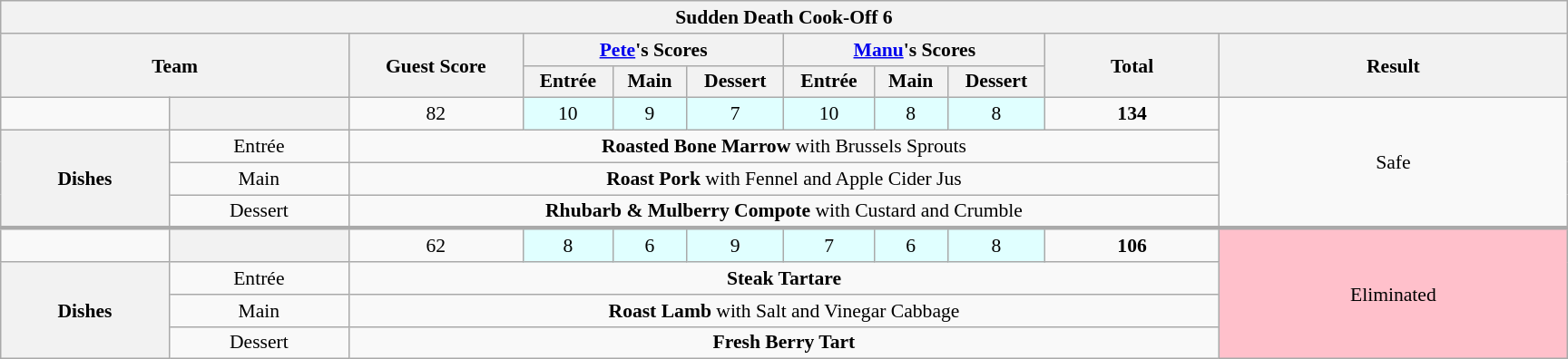<table class="wikitable plainrowheaders" style="text-align:center; font-size:90%; width:80em; margin-left: auto; margin-right: auto; border: none;">
<tr>
<th colspan="18" >Sudden Death Cook-Off 6</th>
</tr>
<tr>
<th rowspan="2" style="width:20%;" colspan="2">Team</th>
<th scope="col" rowspan="2" style="width:10%;">Guest Score<br><small></small></th>
<th scope="col" colspan="3" style="width:15%;"><a href='#'>Pete</a>'s Scores</th>
<th scope="col" colspan="3" style="width:15%;"><a href='#'>Manu</a>'s Scores</th>
<th scope="col" rowspan="2" style="width:10%;">Total<br><small></small></th>
<th scope="col" rowspan="2" style="width:20%;">Result</th>
</tr>
<tr>
<th scope="col">Entrée</th>
<th scope="col">Main</th>
<th scope="col">Dessert</th>
<th scope="col">Entrée</th>
<th scope="col">Main</th>
<th scope="col">Dessert</th>
</tr>
<tr>
<td></td>
<th style="text-align:centre"></th>
<td>82</td>
<td bgcolor="#e0ffff">10</td>
<td bgcolor="#e0ffff">9</td>
<td bgcolor="#e0ffff">7</td>
<td bgcolor="#e0ffff">10</td>
<td bgcolor="#e0ffff">8</td>
<td bgcolor="#e0ffff">8</td>
<td><strong>134</strong></td>
<td rowspan="4" style="background:">Safe</td>
</tr>
<tr>
<th rowspan="3">Dishes</th>
<td>Entrée</td>
<td colspan="8"><strong>Roasted Bone Marrow</strong> with Brussels Sprouts</td>
</tr>
<tr>
<td>Main</td>
<td colspan="8"><strong>Roast Pork</strong> with Fennel and Apple Cider Jus</td>
</tr>
<tr>
<td>Dessert</td>
<td colspan="8"><strong>Rhubarb & Mulberry Compote</strong> with Custard and Crumble</td>
</tr>
<tr style="border-top:3px solid #aaa;">
<td></td>
<th style="text-align:centre"></th>
<td>62</td>
<td bgcolor="#e0ffff">8</td>
<td bgcolor="#e0ffff">6</td>
<td bgcolor="#e0ffff">9</td>
<td bgcolor="#e0ffff">7</td>
<td bgcolor="#e0ffff">6</td>
<td bgcolor="#e0ffff">8</td>
<td><strong>106</strong></td>
<td rowspan="4" style="background:pink">Eliminated</td>
</tr>
<tr>
<th rowspan="3">Dishes</th>
<td>Entrée</td>
<td colspan="8"><strong>Steak Tartare</strong></td>
</tr>
<tr>
<td>Main</td>
<td colspan="8"><strong>Roast Lamb</strong> with Salt and Vinegar Cabbage</td>
</tr>
<tr>
<td>Dessert</td>
<td colspan="8"><strong>Fresh Berry Tart</strong></td>
</tr>
</table>
